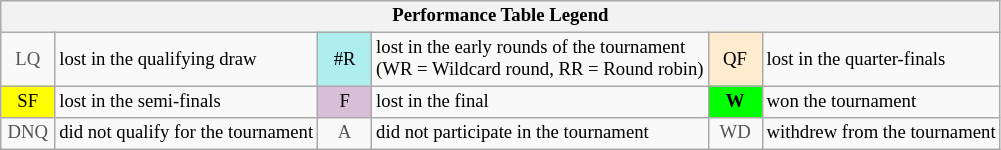<table class="wikitable" style="font-size:78%;">
<tr bgcolor="#efefef">
<th colspan="6">Performance Table Legend</th>
</tr>
<tr>
<td align="center" style="color:#555555;" width="30">LQ</td>
<td>lost in the qualifying draw</td>
<td align="center" style="background:#afeeee;">#R</td>
<td>lost in the early rounds of the tournament<br>(WR = Wildcard round, RR = Round robin)</td>
<td align="center" style="background:#ffebcd;">QF</td>
<td>lost in the quarter-finals</td>
</tr>
<tr>
<td align="center" style="background:yellow;">SF</td>
<td>lost in the semi-finals</td>
<td align="center" style="background:#D8BFD8;">F</td>
<td>lost in the final</td>
<td align="center" style="background:#00ff00;"><strong>W</strong></td>
<td>won the tournament</td>
</tr>
<tr>
<td align="center" style="color:#555555;" width="30">DNQ</td>
<td>did not qualify for the tournament</td>
<td align="center" style="color:#555555;" width="30">A</td>
<td>did not participate in the tournament</td>
<td align="center" style="color:#555555;" width="30">WD</td>
<td>withdrew from the tournament</td>
</tr>
</table>
